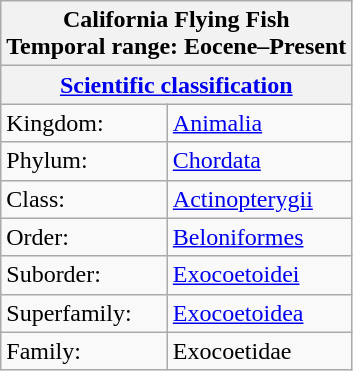<table class="wikitable sortable">
<tr>
<th colspan="2">California Flying Fish<br>Temporal range: Eocene–Present</th>
</tr>
<tr>
<th colspan="2"><a href='#'>Scientific classification</a></th>
</tr>
<tr>
<td>Kingdom:</td>
<td><a href='#'>Animalia</a></td>
</tr>
<tr>
<td>Phylum:</td>
<td><a href='#'>Chordata</a></td>
</tr>
<tr>
<td>Class:</td>
<td><a href='#'>Actinopterygii</a></td>
</tr>
<tr>
<td>Order:</td>
<td><a href='#'>Beloniformes</a></td>
</tr>
<tr>
<td>Suborder:</td>
<td><a href='#'>Exocoetoidei</a></td>
</tr>
<tr>
<td>Superfamily:</td>
<td><a href='#'>Exocoetoidea</a></td>
</tr>
<tr>
<td>Family:</td>
<td>Exocoetidae</td>
</tr>
</table>
